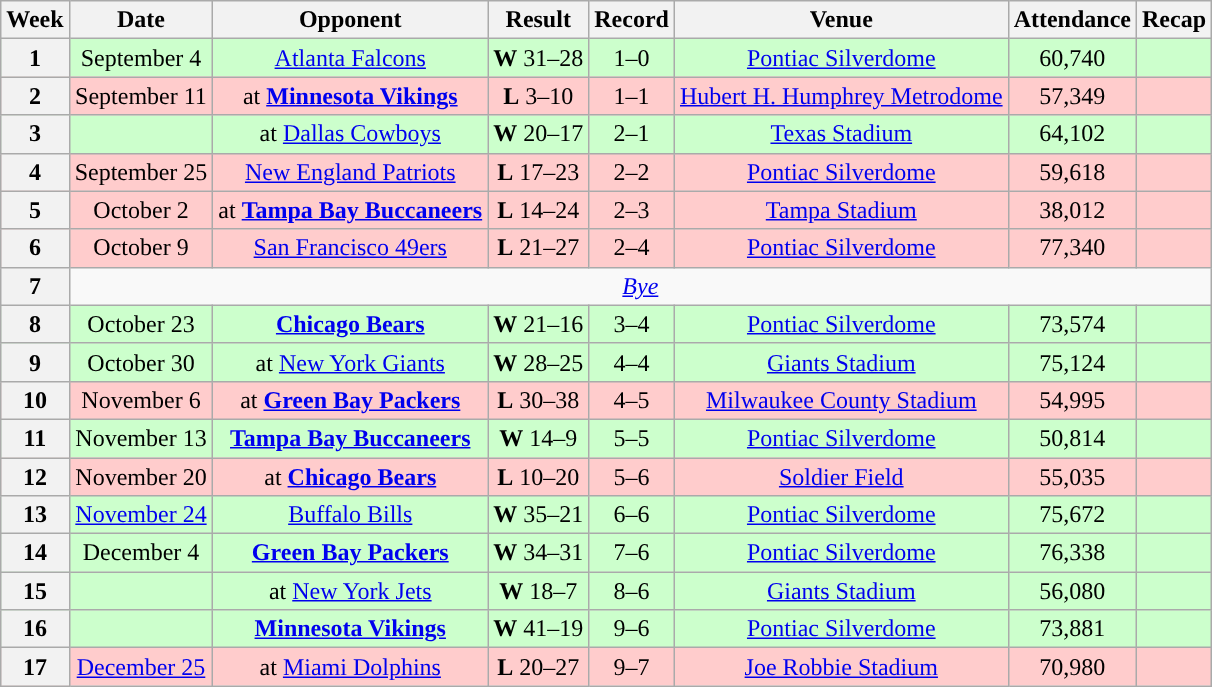<table class="wikitable" style="text-align:center">
<tr>
<th>Week</th>
<th>Date</th>
<th>Opponent</th>
<th>Result</th>
<th>Record</th>
<th>Venue</th>
<th>Attendance</th>
<th>Recap</th>
</tr>
<tr style="background:#cfc">
<th>1</th>
<td>September 4</td>
<td><a href='#'>Atlanta Falcons</a></td>
<td><strong>W</strong> 31–28 </td>
<td>1–0</td>
<td><a href='#'>Pontiac Silverdome</a></td>
<td>60,740</td>
<td></td>
</tr>
<tr style="background:#fcc">
<th>2</th>
<td>September 11</td>
<td>at <strong><a href='#'>Minnesota Vikings</a></strong></td>
<td><strong>L</strong> 3–10</td>
<td>1–1</td>
<td><a href='#'>Hubert H. Humphrey Metrodome</a></td>
<td>57,349</td>
<td></td>
</tr>
<tr style="background:#cfc">
<th>3</th>
<td></td>
<td>at <a href='#'>Dallas Cowboys</a></td>
<td><strong>W</strong> 20–17 </td>
<td>2–1</td>
<td><a href='#'>Texas Stadium</a></td>
<td>64,102</td>
<td></td>
</tr>
<tr style="background:#fcc">
<th>4</th>
<td>September 25</td>
<td><a href='#'>New England Patriots</a></td>
<td><strong>L</strong> 17–23</td>
<td>2–2</td>
<td><a href='#'>Pontiac Silverdome</a></td>
<td>59,618</td>
<td></td>
</tr>
<tr style="background:#fcc">
<th>5</th>
<td>October 2</td>
<td>at <strong><a href='#'>Tampa Bay Buccaneers</a></strong></td>
<td><strong>L</strong> 14–24</td>
<td>2–3</td>
<td><a href='#'>Tampa Stadium</a></td>
<td>38,012</td>
<td></td>
</tr>
<tr style="background:#fcc">
<th>6</th>
<td>October 9</td>
<td><a href='#'>San Francisco 49ers</a></td>
<td><strong>L</strong> 21–27</td>
<td>2–4</td>
<td><a href='#'>Pontiac Silverdome</a></td>
<td>77,340</td>
<td></td>
</tr>
<tr align="center">
<th>7</th>
<td colspan="7"><em><a href='#'>Bye</a></em></td>
</tr>
<tr style="background:#cfc">
<th>8</th>
<td>October 23</td>
<td><strong><a href='#'>Chicago Bears</a></strong></td>
<td><strong>W</strong> 21–16</td>
<td>3–4</td>
<td><a href='#'>Pontiac Silverdome</a></td>
<td>73,574</td>
<td></td>
</tr>
<tr style="background:#cfc">
<th>9</th>
<td>October 30</td>
<td>at <a href='#'>New York Giants</a></td>
<td><strong>W</strong> 28–25 </td>
<td>4–4</td>
<td><a href='#'>Giants Stadium</a></td>
<td>75,124</td>
<td></td>
</tr>
<tr style="background:#fcc">
<th>10</th>
<td>November 6</td>
<td>at <strong><a href='#'>Green Bay Packers</a></strong></td>
<td><strong>L</strong> 30–38</td>
<td>4–5</td>
<td><a href='#'>Milwaukee County Stadium</a></td>
<td>54,995</td>
<td></td>
</tr>
<tr style="background:#cfc">
<th>11</th>
<td>November 13</td>
<td><strong><a href='#'>Tampa Bay Buccaneers</a></strong></td>
<td><strong>W</strong> 14–9</td>
<td>5–5</td>
<td><a href='#'>Pontiac Silverdome</a></td>
<td>50,814</td>
<td></td>
</tr>
<tr style="background:#fcc">
<th>12</th>
<td>November 20</td>
<td>at <strong><a href='#'>Chicago Bears</a></strong></td>
<td><strong>L</strong> 10–20</td>
<td>5–6</td>
<td><a href='#'>Soldier Field</a></td>
<td>55,035</td>
<td></td>
</tr>
<tr style="background:#cfc">
<th>13</th>
<td><a href='#'>November 24</a></td>
<td><a href='#'>Buffalo Bills</a></td>
<td><strong>W</strong> 35–21</td>
<td>6–6</td>
<td><a href='#'>Pontiac Silverdome</a></td>
<td>75,672</td>
<td></td>
</tr>
<tr style="background:#cfc">
<th>14</th>
<td>December 4</td>
<td><strong><a href='#'>Green Bay Packers</a></strong></td>
<td><strong>W</strong> 34–31</td>
<td>7–6</td>
<td><a href='#'>Pontiac Silverdome</a></td>
<td>76,338</td>
<td></td>
</tr>
<tr style="background:#cfc">
<th>15</th>
<td></td>
<td>at <a href='#'>New York Jets</a></td>
<td><strong>W</strong> 18–7</td>
<td>8–6</td>
<td><a href='#'>Giants Stadium</a></td>
<td>56,080</td>
<td></td>
</tr>
<tr style="background:#cfc">
<th>16</th>
<td></td>
<td><strong><a href='#'>Minnesota Vikings</a></strong></td>
<td><strong>W</strong> 41–19</td>
<td>9–6</td>
<td><a href='#'>Pontiac Silverdome</a></td>
<td>73,881</td>
<td></td>
</tr>
<tr style="background:#fcc">
<th>17</th>
<td><a href='#'>December 25</a></td>
<td>at <a href='#'>Miami Dolphins</a></td>
<td><strong>L</strong> 20–27</td>
<td>9–7</td>
<td><a href='#'>Joe Robbie Stadium</a></td>
<td>70,980</td>
<td></td>
</tr>
</table>
